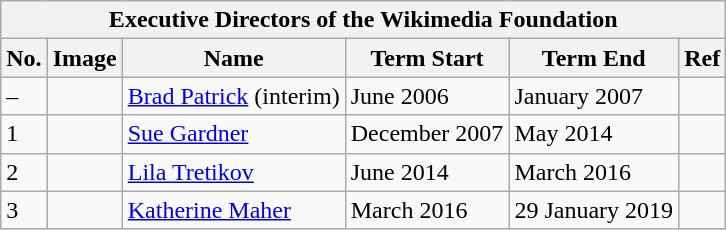<table class="wikitable">
<tr>
<th colspan="6"><strong>Executive Directors of the Wikimedia Foundation</strong></th>
</tr>
<tr>
<th>No.</th>
<th>Image</th>
<th>Name</th>
<th>Term Start</th>
<th>Term End</th>
<th>Ref</th>
</tr>
<tr>
<td>–</td>
<td></td>
<td><a href='#'>Brad Patrick</a> (interim)</td>
<td>June 2006</td>
<td>January 2007</td>
<td></td>
</tr>
<tr>
<td>1</td>
<td></td>
<td><a href='#'>Sue Gardner</a></td>
<td>December 2007</td>
<td>May 2014</td>
<td></td>
</tr>
<tr>
<td>2</td>
<td></td>
<td><a href='#'>Lila Tretikov</a></td>
<td>June 2014</td>
<td>March 2016</td>
<td></td>
</tr>
<tr>
<td>3</td>
<td></td>
<td><a href='#'>Katherine Maher</a></td>
<td>March 2016</td>
<td>29 January 2019</td>
<td></td>
</tr>
</table>
